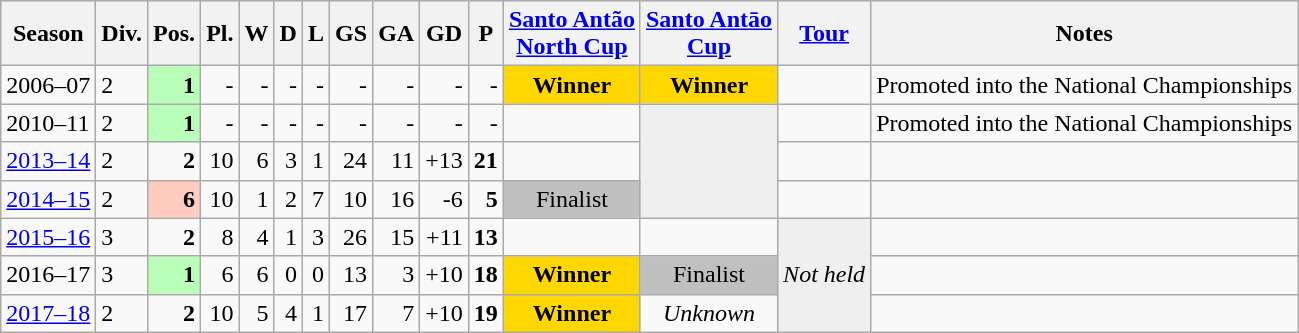<table class="wikitable">
<tr style="background:#efefef;">
<th>Season</th>
<th>Div.</th>
<th>Pos.</th>
<th>Pl.</th>
<th>W</th>
<th>D</th>
<th>L</th>
<th>GS</th>
<th>GA</th>
<th>GD</th>
<th>P</th>
<th><a href='#'>Santo Antão<br>North Cup</a></th>
<th><a href='#'>Santo Antāo<br>Cup</a></th>
<th><a href='#'>Tour</a></th>
<th>Notes</th>
</tr>
<tr>
<td>2006–07</td>
<td>2</td>
<td align=right bgcolor=#B9FFB9><strong>1</strong></td>
<td align=right>-</td>
<td align=right>-</td>
<td align=right>-</td>
<td align=right>-</td>
<td align=right>-</td>
<td align=right>-</td>
<td align=right>-</td>
<td align=right>-</td>
<td align=center bgcolor=gold><strong>Winner</strong></td>
<td align=center bgcolor=gold><strong>Winner</strong></td>
<td></td>
<td>Promoted into the National Championships</td>
</tr>
<tr>
<td>2010–11</td>
<td>2</td>
<td align=right bgcolor=#B9FFB9><strong>1</strong></td>
<td align=right>-</td>
<td align=right>-</td>
<td align=right>-</td>
<td align=right>-</td>
<td align=right>-</td>
<td align=right>-</td>
<td align=right>-</td>
<td align=right>-</td>
<td></td>
<td rowspan=3 bgcolor=EFEFEF></td>
<td></td>
<td>Promoted into the National Championships</td>
</tr>
<tr>
<td><a href='#'>2013–14</a></td>
<td>2</td>
<td align=right><strong>2</strong></td>
<td align=right>10</td>
<td align=right>6</td>
<td align=right>3</td>
<td align=right>1</td>
<td align=right>24</td>
<td align=right>11</td>
<td align=right>+13</td>
<td align=right><strong>21</strong></td>
<td></td>
<td></td>
<td></td>
</tr>
<tr>
<td><a href='#'>2014–15</a></td>
<td>2</td>
<td align=right bgcolor=#FFCCC><strong>6</strong></td>
<td align=right>10</td>
<td align=right>1</td>
<td align=right>2</td>
<td align=right>7</td>
<td align=right>10</td>
<td align=right>16</td>
<td align=right>-6</td>
<td align=right><strong>5</strong></td>
<td align=center bgcolor=silver>Finalist</td>
<td></td>
<td></td>
</tr>
<tr>
<td><a href='#'>2015–16</a></td>
<td>3</td>
<td align=right><strong>2</strong></td>
<td align=right>8</td>
<td align=right>4</td>
<td align=right>1</td>
<td align=right>3</td>
<td align=right>26</td>
<td align=right>15</td>
<td align=right>+11</td>
<td align=right><strong>13</strong></td>
<td></td>
<td></td>
<td rowspan=3 bgcolor=EFEFEF><em>Not held</em></td>
<td></td>
</tr>
<tr>
<td>2016–17</td>
<td>3</td>
<td align=right bgcolor=B9FFB9><strong>1</strong></td>
<td align=right>6</td>
<td align=right>6</td>
<td align=right>0</td>
<td align=right>0</td>
<td align=right>13</td>
<td align=right>3</td>
<td align=right>+10</td>
<td align=right><strong>18</strong></td>
<td align=center bgcolor=gold><strong>Winner</strong></td>
<td align=center bgcolor=silver>Finalist</td>
<td></td>
</tr>
<tr>
<td><a href='#'>2017–18</a></td>
<td>2</td>
<td align=right><strong>2</strong></td>
<td align=right>10</td>
<td align=right>5</td>
<td align=right>4</td>
<td align=right>1</td>
<td align=right>17</td>
<td align=right>7</td>
<td align=right>+10</td>
<td align=right><strong>19</strong></td>
<td align=center bgcolor=gold><strong>Winner</strong></td>
<td align=center><em>Unknown</em></td>
<td></td>
</tr>
</table>
